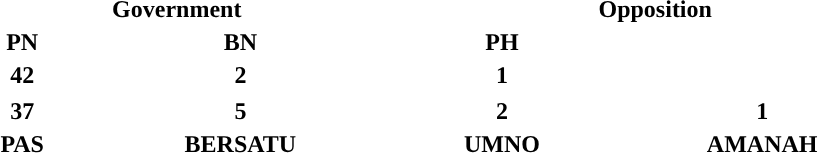<table style="width:40em;">
<tr style="text-align:center;">
<td colspan="2" style="color:"><strong>Government</strong></td>
<td colspan="2" style="color:"><strong>Opposition</strong></td>
</tr>
<tr style="text-align:center;">
<td style="color:"><strong>PN</strong></td>
<td style="color:"><strong>BN</strong></td>
<td style="color:"><strong>PH</strong></td>
</tr>
<tr style="text-align:center;">
<td style="background:"><strong>42</strong></td>
<td style="background:"><strong>2</strong></td>
<td style="background:"><strong>1</strong></td>
</tr>
<tr>
</tr>
<tr style="text-align:center;">
<td style="background:"><strong>37</strong></td>
<td style="background:"><strong>5</strong></td>
<td style="background:"><strong>2</strong></td>
<td style="background:"><strong>1</strong></td>
</tr>
<tr style="text-align:center;">
<td style="color:"><strong>PAS</strong></td>
<td style="color:"><strong>BERSATU</strong></td>
<td style="color:"><strong>UMNO</strong></td>
<td style="color:"><strong>AMANAH</strong></td>
</tr>
</table>
